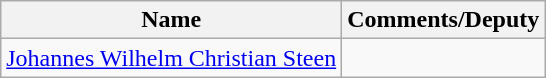<table class="wikitable">
<tr>
<th>Name</th>
<th>Comments/Deputy</th>
</tr>
<tr>
<td><a href='#'>Johannes Wilhelm Christian Steen</a></td>
<td></td>
</tr>
</table>
